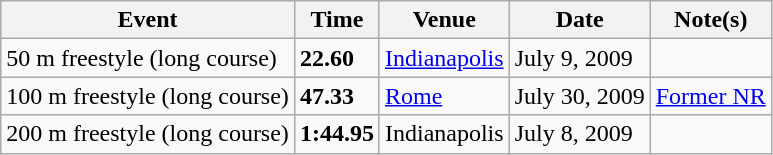<table class="wikitable">
<tr>
<th>Event</th>
<th>Time</th>
<th>Venue</th>
<th>Date</th>
<th>Note(s)</th>
</tr>
<tr>
<td>50 m freestyle (long course)</td>
<td><strong>22.60</strong></td>
<td><a href='#'>Indianapolis</a></td>
<td>July 9, 2009</td>
<td></td>
</tr>
<tr>
<td>100 m freestyle (long course)</td>
<td><strong>47.33</strong></td>
<td><a href='#'>Rome</a></td>
<td>July 30, 2009</td>
<td><a href='#'>Former NR</a></td>
</tr>
<tr>
<td>200 m freestyle (long course)</td>
<td><strong>1:44.95</strong></td>
<td>Indianapolis</td>
<td>July 8, 2009</td>
<td></td>
</tr>
</table>
